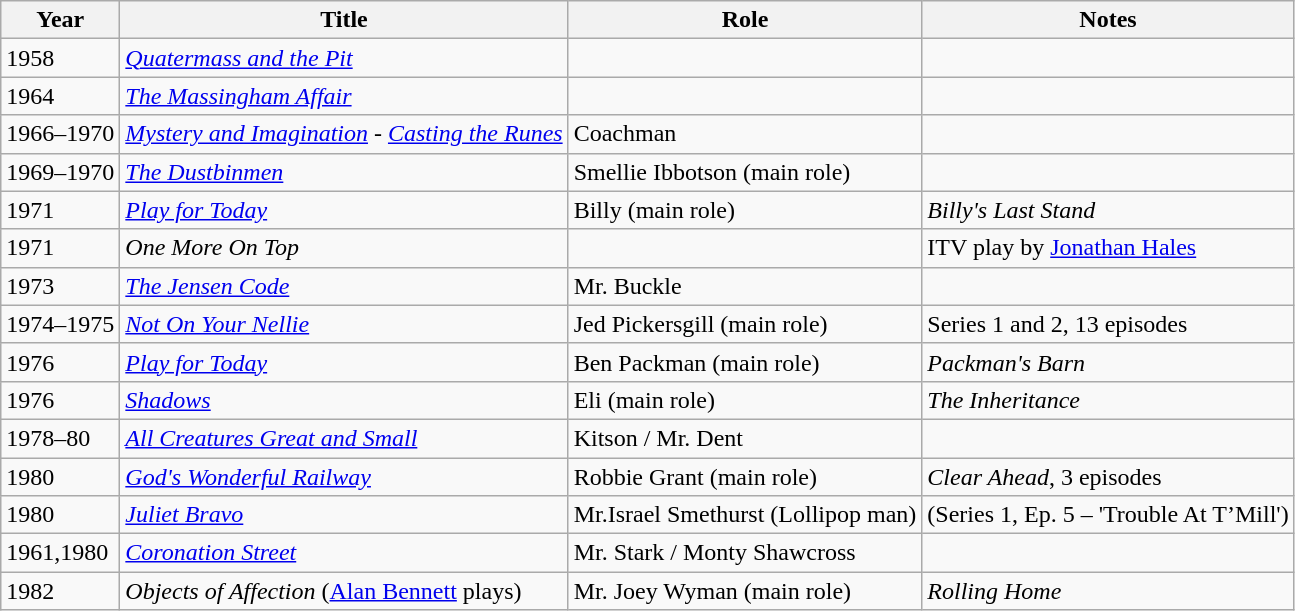<table class="wikitable sortable">
<tr>
<th>Year</th>
<th>Title</th>
<th>Role</th>
<th class="unsortable">Notes</th>
</tr>
<tr>
<td>1958</td>
<td><em><a href='#'>Quatermass and the Pit</a></em></td>
<td></td>
<td></td>
</tr>
<tr>
<td>1964</td>
<td><em><a href='#'>The Massingham Affair</a></em></td>
<td></td>
<td></td>
</tr>
<tr>
<td>1966–1970</td>
<td><em><a href='#'>Mystery and Imagination</a></em> - <em><a href='#'>Casting the Runes</a></em></td>
<td>Coachman</td>
<td></td>
</tr>
<tr>
<td>1969–1970</td>
<td><em><a href='#'>The Dustbinmen</a></em></td>
<td>Smellie Ibbotson (main role)</td>
<td></td>
</tr>
<tr>
<td>1971</td>
<td><em><a href='#'>Play for Today</a></em></td>
<td>Billy (main role)</td>
<td><em>Billy's Last Stand</em> </td>
</tr>
<tr>
<td>1971</td>
<td><em>One More On Top</em></td>
<td></td>
<td>ITV play by <a href='#'>Jonathan Hales</a></td>
</tr>
<tr>
<td>1973</td>
<td><em><a href='#'>The Jensen Code</a></em></td>
<td>Mr. Buckle</td>
<td></td>
</tr>
<tr>
<td>1974–1975</td>
<td><em><a href='#'>Not On Your Nellie</a></em></td>
<td>Jed Pickersgill (main role)</td>
<td>Series 1 and 2, 13 episodes </td>
</tr>
<tr>
<td>1976</td>
<td><em><a href='#'>Play for Today</a></em></td>
<td>Ben Packman (main role)</td>
<td><em>Packman's Barn</em> </td>
</tr>
<tr>
<td>1976</td>
<td><em><a href='#'>Shadows</a></em></td>
<td>Eli (main role)</td>
<td><em>The Inheritance</em> </td>
</tr>
<tr>
<td>1978–80</td>
<td><em><a href='#'>All Creatures Great and Small</a></em></td>
<td>Kitson / Mr. Dent</td>
<td></td>
</tr>
<tr>
<td>1980</td>
<td><em><a href='#'>God's Wonderful Railway</a></em></td>
<td>Robbie Grant (main role)</td>
<td><em>Clear Ahead</em>, 3 episodes </td>
</tr>
<tr>
<td>1980</td>
<td><em><a href='#'>Juliet Bravo</a></em></td>
<td>Mr.Israel Smethurst (Lollipop man)</td>
<td>(Series 1, Ep. 5 – 'Trouble At T’Mill')</td>
</tr>
<tr>
<td>1961,1980</td>
<td><em><a href='#'>Coronation Street</a></em></td>
<td>Mr. Stark / Monty Shawcross</td>
<td></td>
</tr>
<tr>
<td>1982</td>
<td><em> Objects of Affection</em> (<a href='#'>Alan Bennett</a> plays)</td>
<td>Mr. Joey Wyman (main role)</td>
<td><em>Rolling Home</em> </td>
</tr>
</table>
